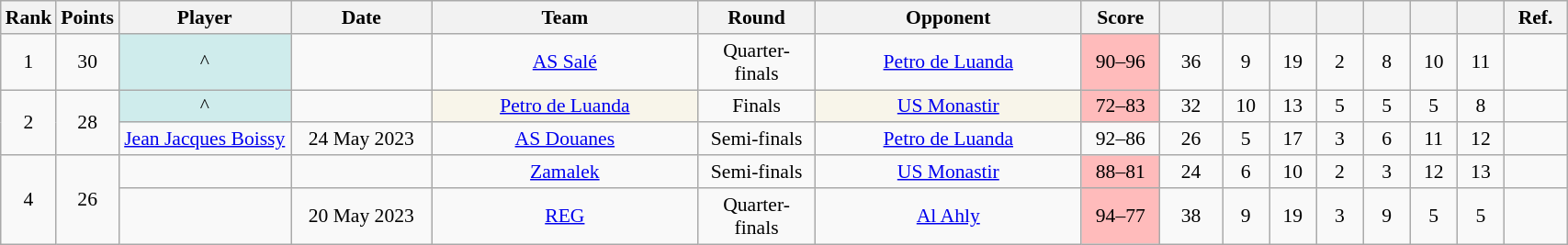<table class="wikitable sortable" style="font-size:90%; width:90%; margin-right:0; text-align:center">
<tr>
<th width="2%">Rank</th>
<th width="2%">Points</th>
<th width="11%">Player</th>
<th width="9%">Date</th>
<th width="17%">Team</th>
<th>Round</th>
<th width="17%">Opponent</th>
<th width="5%">Score</th>
<th width="4%"></th>
<th width="3%"></th>
<th width="3%"></th>
<th width="3%"></th>
<th width="3%"></th>
<th width="3%"></th>
<th width="3%"></th>
<th class="unsortable" width="4%">Ref.</th>
</tr>
<tr>
<td>1</td>
<td>30</td>
<td style="background-color:#CFECEC">^</td>
<td></td>
<td><a href='#'>AS Salé</a></td>
<td>Quarter-finals</td>
<td><a href='#'>Petro de Luanda</a></td>
<td bgcolor="#ffbbbb">90–96</td>
<td>36</td>
<td>9</td>
<td>19</td>
<td>2</td>
<td>8</td>
<td>10</td>
<td>11</td>
<td></td>
</tr>
<tr>
<td rowspan="2">2</td>
<td rowspan="2">28</td>
<td style="background-color:#CFECEC">^</td>
<td></td>
<td bgcolor="#f8f5ea"><a href='#'>Petro de Luanda</a></td>
<td>Finals</td>
<td bgcolor="#f8f5ea"><a href='#'>US Monastir</a></td>
<td bgcolor="#ffbbbb">72–83</td>
<td>32</td>
<td>10</td>
<td>13</td>
<td>5</td>
<td>5</td>
<td>5</td>
<td>8</td>
<td></td>
</tr>
<tr>
<td><a href='#'>Jean Jacques Boissy</a></td>
<td>24 May 2023</td>
<td><a href='#'>AS Douanes</a></td>
<td>Semi-finals</td>
<td><a href='#'>Petro de Luanda</a></td>
<td>92–86</td>
<td>26</td>
<td>5</td>
<td>17</td>
<td>3</td>
<td>6</td>
<td>11</td>
<td>12</td>
<td></td>
</tr>
<tr>
<td rowspan="2">4</td>
<td rowspan="2">26</td>
<td></td>
<td></td>
<td><a href='#'>Zamalek</a></td>
<td>Semi-finals</td>
<td><a href='#'>US Monastir</a></td>
<td bgcolor="#ffbbbb">88–81</td>
<td>24</td>
<td>6</td>
<td>10</td>
<td>2</td>
<td>3</td>
<td>12</td>
<td>13</td>
<td></td>
</tr>
<tr>
<td></td>
<td>20 May 2023</td>
<td><a href='#'>REG</a></td>
<td>Quarter-finals</td>
<td><a href='#'>Al Ahly</a></td>
<td bgcolor="#ffbbbb">94–77</td>
<td>38</td>
<td>9</td>
<td>19</td>
<td>3</td>
<td>9</td>
<td>5</td>
<td>5</td>
<td></td>
</tr>
</table>
